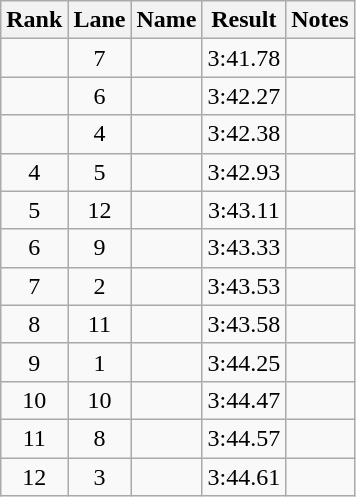<table class="wikitable" style="text-align:center">
<tr>
<th>Rank</th>
<th>Lane</th>
<th>Name</th>
<th>Result</th>
<th>Notes</th>
</tr>
<tr>
<td></td>
<td>7</td>
<td align="left"></td>
<td>3:41.78</td>
<td></td>
</tr>
<tr>
<td></td>
<td>6</td>
<td align="left"></td>
<td>3:42.27</td>
<td></td>
</tr>
<tr>
<td></td>
<td>4</td>
<td align="left"></td>
<td>3:42.38</td>
<td></td>
</tr>
<tr>
<td>4</td>
<td>5</td>
<td align="left"></td>
<td>3:42.93</td>
<td></td>
</tr>
<tr>
<td>5</td>
<td>12</td>
<td align="left"></td>
<td>3:43.11</td>
<td></td>
</tr>
<tr>
<td>6</td>
<td>9</td>
<td align="left"></td>
<td>3:43.33</td>
<td></td>
</tr>
<tr>
<td>7</td>
<td>2</td>
<td align="left"></td>
<td>3:43.53</td>
<td></td>
</tr>
<tr>
<td>8</td>
<td>11</td>
<td align="left"></td>
<td>3:43.58</td>
<td></td>
</tr>
<tr>
<td>9</td>
<td>1</td>
<td align="left"></td>
<td>3:44.25</td>
<td></td>
</tr>
<tr>
<td>10</td>
<td>10</td>
<td align="left"></td>
<td>3:44.47</td>
<td></td>
</tr>
<tr>
<td>11</td>
<td>8</td>
<td align="left"></td>
<td>3:44.57</td>
<td></td>
</tr>
<tr>
<td>12</td>
<td>3</td>
<td align="left"></td>
<td>3:44.61</td>
<td></td>
</tr>
</table>
